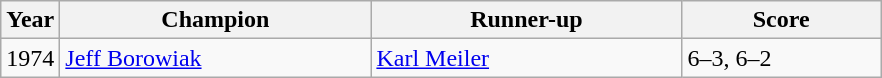<table class="wikitable">
<tr>
<th>Year</th>
<th width="200">Champion</th>
<th width="200">Runner-up</th>
<th width="125">Score</th>
</tr>
<tr>
<td>1974</td>
<td> <a href='#'>Jeff Borowiak</a></td>
<td> <a href='#'>Karl Meiler</a></td>
<td>6–3, 6–2</td>
</tr>
</table>
